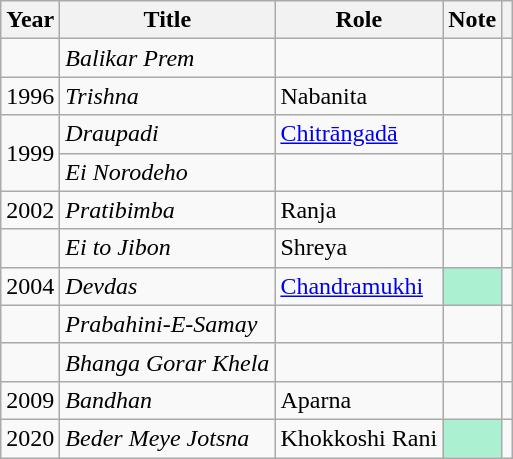<table class="wikitable">
<tr>
<th>Year</th>
<th>Title</th>
<th>Role</th>
<th>Note</th>
<th></th>
</tr>
<tr>
<td></td>
<td><em>Balikar Prem</em></td>
<td></td>
<td></td>
<td></td>
</tr>
<tr>
<td>1996</td>
<td><em>Trishna</em></td>
<td>Nabanita</td>
<td></td>
<td></td>
</tr>
<tr>
<td rowspan="2">1999</td>
<td><em>Draupadi</em></td>
<td><a href='#'>Chitrāngadā</a></td>
<td></td>
<td></td>
</tr>
<tr>
<td><em>Ei Norodeho</em></td>
<td></td>
<td></td>
<td></td>
</tr>
<tr>
<td>2002</td>
<td><em>Pratibimba</em></td>
<td>Ranja</td>
<td></td>
<td></td>
</tr>
<tr>
<td></td>
<td><em>Ei to Jibon</em></td>
<td>Shreya</td>
<td></td>
<td></td>
</tr>
<tr>
<td>2004</td>
<td><em>Devdas</em></td>
<td><a href='#'>Chandramukhi</a></td>
<td bgcolor=#AAF0D1></td>
<td></td>
</tr>
<tr>
<td></td>
<td><em>Prabahini-E-Samay</em></td>
<td></td>
<td></td>
<td></td>
</tr>
<tr>
<td></td>
<td><em>Bhanga Gorar Khela</em></td>
<td></td>
<td></td>
<td></td>
</tr>
<tr>
<td>2009</td>
<td><em>Bandhan</em></td>
<td>Aparna</td>
<td></td>
<td></td>
</tr>
<tr>
<td>2020</td>
<td><em>Beder Meye Jotsna</em></td>
<td>Khokkoshi Rani</td>
<td bgcolor=#AAF0D1></td>
<td></td>
</tr>
</table>
